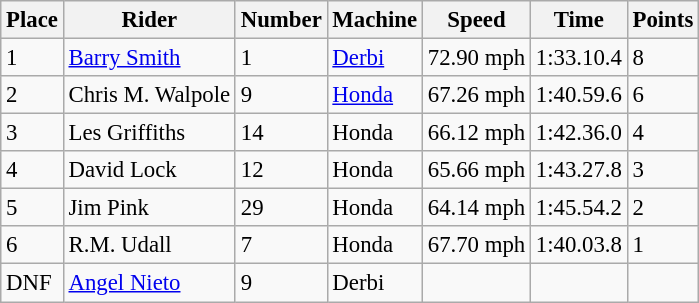<table class="wikitable" style="font-size: 95%;">
<tr>
<th>Place</th>
<th>Rider</th>
<th>Number</th>
<th>Machine</th>
<th>Speed</th>
<th>Time</th>
<th>Points</th>
</tr>
<tr>
<td>1</td>
<td> <a href='#'>Barry Smith</a></td>
<td>1</td>
<td><a href='#'>Derbi</a></td>
<td>72.90 mph</td>
<td>1:33.10.4</td>
<td>8</td>
</tr>
<tr>
<td>2</td>
<td> Chris M. Walpole</td>
<td>9</td>
<td><a href='#'>Honda</a></td>
<td>67.26 mph</td>
<td>1:40.59.6</td>
<td>6</td>
</tr>
<tr>
<td>3</td>
<td> Les Griffiths</td>
<td>14</td>
<td>Honda</td>
<td>66.12 mph</td>
<td>1:42.36.0</td>
<td>4</td>
</tr>
<tr>
<td>4</td>
<td> David Lock</td>
<td>12</td>
<td>Honda</td>
<td>65.66 mph</td>
<td>1:43.27.8</td>
<td>3</td>
</tr>
<tr>
<td>5</td>
<td> Jim Pink</td>
<td>29</td>
<td>Honda</td>
<td>64.14 mph</td>
<td>1:45.54.2</td>
<td>2</td>
</tr>
<tr>
<td>6</td>
<td> R.M. Udall</td>
<td>7</td>
<td>Honda</td>
<td>67.70 mph</td>
<td>1:40.03.8</td>
<td>1</td>
</tr>
<tr>
<td>DNF</td>
<td> <a href='#'>Angel Nieto</a></td>
<td>9</td>
<td>Derbi</td>
<td></td>
<td></td>
<td></td>
</tr>
</table>
